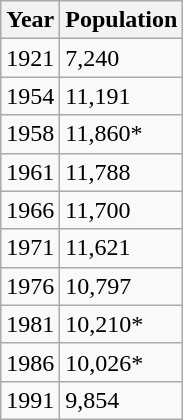<table class="wikitable">
<tr>
<th>Year</th>
<th>Population</th>
</tr>
<tr>
<td>1921</td>
<td>7,240</td>
</tr>
<tr>
<td>1954</td>
<td>11,191</td>
</tr>
<tr>
<td>1958</td>
<td>11,860*</td>
</tr>
<tr>
<td>1961</td>
<td>11,788</td>
</tr>
<tr>
<td>1966</td>
<td>11,700</td>
</tr>
<tr>
<td>1971</td>
<td>11,621</td>
</tr>
<tr>
<td>1976</td>
<td>10,797</td>
</tr>
<tr>
<td>1981</td>
<td>10,210*</td>
</tr>
<tr>
<td>1986</td>
<td>10,026*</td>
</tr>
<tr>
<td>1991</td>
<td>9,854</td>
</tr>
</table>
